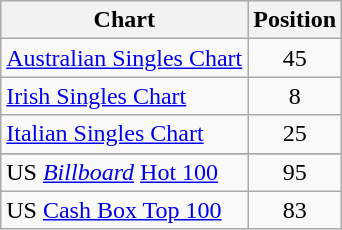<table class="wikitable sortable">
<tr>
<th>Chart</th>
<th>Position</th>
</tr>
<tr>
<td><a href='#'>Australian Singles Chart</a></td>
<td style="text-align:center;">45</td>
</tr>
<tr>
<td><a href='#'>Irish Singles Chart</a></td>
<td style="text-align:center;">8</td>
</tr>
<tr>
<td><a href='#'>Italian Singles Chart</a></td>
<td style="text-align:center;">25</td>
</tr>
<tr>
</tr>
<tr>
<td>US <em><a href='#'>Billboard</a></em> <a href='#'>Hot 100</a></td>
<td style="text-align:center;">95</td>
</tr>
<tr>
<td>US <a href='#'>Cash Box Top 100</a></td>
<td style="text-align:center;">83</td>
</tr>
</table>
